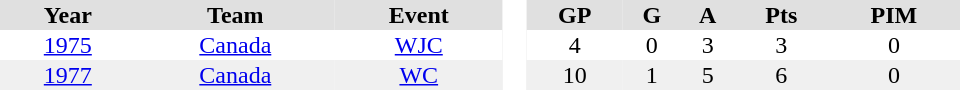<table border="0" cellpadding="1" cellspacing="0" style="text-align:center; width:40em">
<tr ALIGN="center" bgcolor="#e0e0e0">
<th>Year</th>
<th>Team</th>
<th>Event</th>
<th rowspan="99" bgcolor="#ffffff"> </th>
<th>GP</th>
<th>G</th>
<th>A</th>
<th>Pts</th>
<th>PIM</th>
</tr>
<tr>
<td><a href='#'>1975</a></td>
<td><a href='#'>Canada</a></td>
<td><a href='#'>WJC</a></td>
<td>4</td>
<td>0</td>
<td>3</td>
<td>3</td>
<td>0</td>
</tr>
<tr style="background:#f0f0f0;">
<td><a href='#'>1977</a></td>
<td><a href='#'>Canada</a></td>
<td><a href='#'>WC</a></td>
<td>10</td>
<td>1</td>
<td>5</td>
<td>6</td>
<td>0</td>
</tr>
</table>
